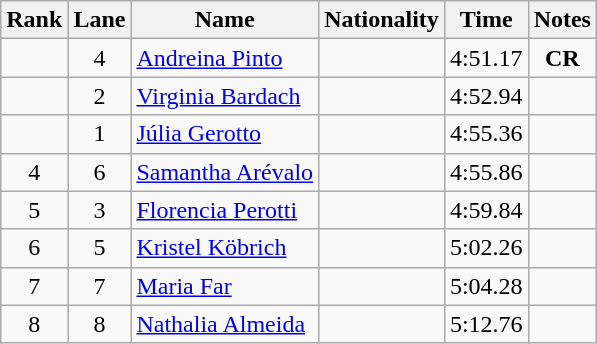<table class="wikitable sortable" style="text-align:center">
<tr>
<th>Rank</th>
<th>Lane</th>
<th>Name</th>
<th>Nationality</th>
<th>Time</th>
<th>Notes</th>
</tr>
<tr>
<td></td>
<td>4</td>
<td align=left><a href='#'>Andreina Pinto</a></td>
<td align=left></td>
<td>4:51.17</td>
<td><strong>CR</strong></td>
</tr>
<tr>
<td></td>
<td>2</td>
<td align=left><a href='#'>Virginia Bardach</a></td>
<td align=left></td>
<td>4:52.94</td>
<td></td>
</tr>
<tr>
<td></td>
<td>1</td>
<td align=left><a href='#'>Júlia Gerotto</a></td>
<td align=left></td>
<td>4:55.36</td>
<td></td>
</tr>
<tr>
<td>4</td>
<td>6</td>
<td align=left><a href='#'>Samantha Arévalo</a></td>
<td align=left></td>
<td>4:55.86</td>
<td></td>
</tr>
<tr>
<td>5</td>
<td>3</td>
<td align=left><a href='#'>Florencia Perotti</a></td>
<td align=left></td>
<td>4:59.84</td>
<td></td>
</tr>
<tr>
<td>6</td>
<td>5</td>
<td align=left><a href='#'>Kristel Köbrich</a></td>
<td align=left></td>
<td>5:02.26</td>
<td></td>
</tr>
<tr>
<td>7</td>
<td>7</td>
<td align=left><a href='#'>Maria Far</a></td>
<td align=left></td>
<td>5:04.28</td>
<td></td>
</tr>
<tr>
<td>8</td>
<td>8</td>
<td align=left><a href='#'>Nathalia Almeida</a></td>
<td align=left></td>
<td>5:12.76</td>
<td></td>
</tr>
</table>
